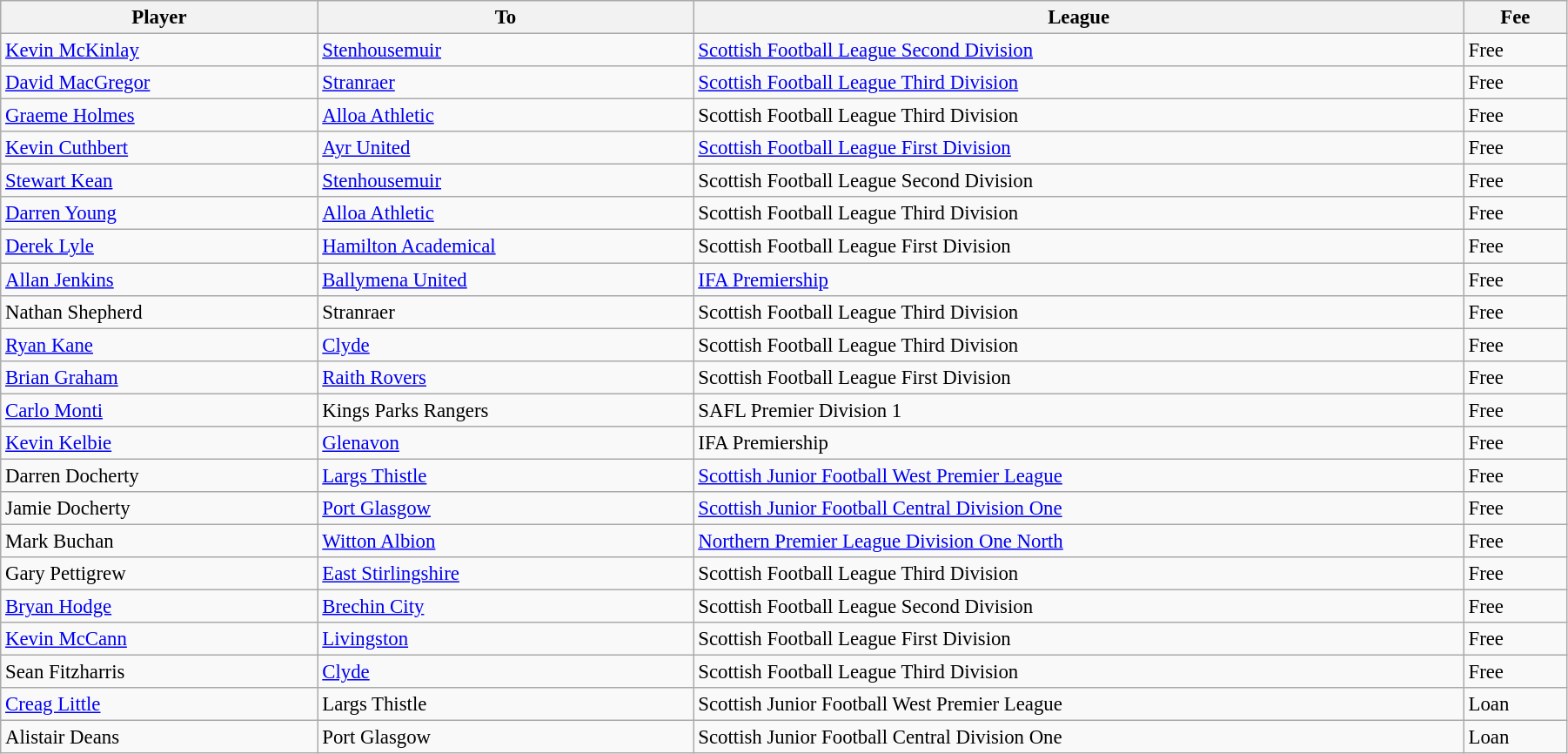<table class="wikitable" style="text-align:center; font-size:95%;width:95%; text-align:left">
<tr>
<th>Player</th>
<th>To</th>
<th>League</th>
<th>Fee</th>
</tr>
<tr>
<td> <a href='#'>Kevin McKinlay</a></td>
<td><a href='#'>Stenhousemuir</a></td>
<td><a href='#'>Scottish Football League Second Division</a></td>
<td>Free</td>
</tr>
<tr>
<td> <a href='#'>David MacGregor</a></td>
<td><a href='#'>Stranraer</a></td>
<td><a href='#'>Scottish Football League Third Division</a></td>
<td>Free</td>
</tr>
<tr>
<td> <a href='#'>Graeme Holmes</a></td>
<td><a href='#'>Alloa Athletic</a></td>
<td>Scottish Football League Third Division</td>
<td>Free</td>
</tr>
<tr>
<td> <a href='#'>Kevin Cuthbert</a></td>
<td><a href='#'>Ayr United</a></td>
<td><a href='#'>Scottish Football League First Division</a></td>
<td>Free</td>
</tr>
<tr>
<td> <a href='#'>Stewart Kean</a></td>
<td><a href='#'>Stenhousemuir</a></td>
<td>Scottish Football League Second Division</td>
<td>Free</td>
</tr>
<tr>
<td> <a href='#'>Darren Young</a></td>
<td><a href='#'>Alloa Athletic</a></td>
<td>Scottish Football League Third Division</td>
<td>Free</td>
</tr>
<tr>
<td> <a href='#'>Derek Lyle</a></td>
<td><a href='#'>Hamilton Academical</a></td>
<td>Scottish Football League First Division</td>
<td>Free</td>
</tr>
<tr>
<td> <a href='#'>Allan Jenkins</a></td>
<td> <a href='#'>Ballymena United</a></td>
<td><a href='#'>IFA Premiership</a></td>
<td>Free</td>
</tr>
<tr>
<td> Nathan Shepherd</td>
<td>Stranraer</td>
<td>Scottish Football League Third Division</td>
<td>Free</td>
</tr>
<tr>
<td> <a href='#'>Ryan Kane</a></td>
<td><a href='#'>Clyde</a></td>
<td>Scottish Football League Third Division</td>
<td>Free</td>
</tr>
<tr>
<td> <a href='#'>Brian Graham</a></td>
<td><a href='#'>Raith Rovers</a></td>
<td>Scottish Football League First Division</td>
<td>Free</td>
</tr>
<tr>
<td> <a href='#'>Carlo Monti</a></td>
<td>Kings Parks Rangers</td>
<td>SAFL Premier Division 1</td>
<td>Free</td>
</tr>
<tr>
<td> <a href='#'>Kevin Kelbie</a></td>
<td> <a href='#'>Glenavon</a></td>
<td>IFA Premiership</td>
<td>Free</td>
</tr>
<tr>
<td> Darren Docherty</td>
<td><a href='#'>Largs Thistle</a></td>
<td><a href='#'>Scottish Junior Football West Premier League</a></td>
<td>Free</td>
</tr>
<tr>
<td> Jamie Docherty</td>
<td><a href='#'>Port Glasgow</a></td>
<td><a href='#'>Scottish Junior Football Central Division One</a></td>
<td>Free</td>
</tr>
<tr>
<td> Mark Buchan</td>
<td> <a href='#'>Witton Albion</a></td>
<td><a href='#'>Northern Premier League Division One North</a></td>
<td>Free</td>
</tr>
<tr>
<td> Gary Pettigrew</td>
<td><a href='#'>East Stirlingshire</a></td>
<td>Scottish Football League Third Division</td>
<td>Free</td>
</tr>
<tr>
<td> <a href='#'>Bryan Hodge</a></td>
<td><a href='#'>Brechin City</a></td>
<td>Scottish Football League Second Division</td>
<td>Free</td>
</tr>
<tr>
<td> <a href='#'>Kevin McCann</a></td>
<td><a href='#'>Livingston</a></td>
<td>Scottish Football League First Division</td>
<td>Free</td>
</tr>
<tr>
<td> Sean Fitzharris</td>
<td><a href='#'>Clyde</a></td>
<td>Scottish Football League Third Division</td>
<td>Free</td>
</tr>
<tr>
<td> <a href='#'>Creag Little</a></td>
<td>Largs Thistle</td>
<td>Scottish Junior Football West Premier League</td>
<td>Loan</td>
</tr>
<tr>
<td> Alistair Deans</td>
<td>Port Glasgow</td>
<td>Scottish Junior Football Central Division One</td>
<td>Loan</td>
</tr>
</table>
